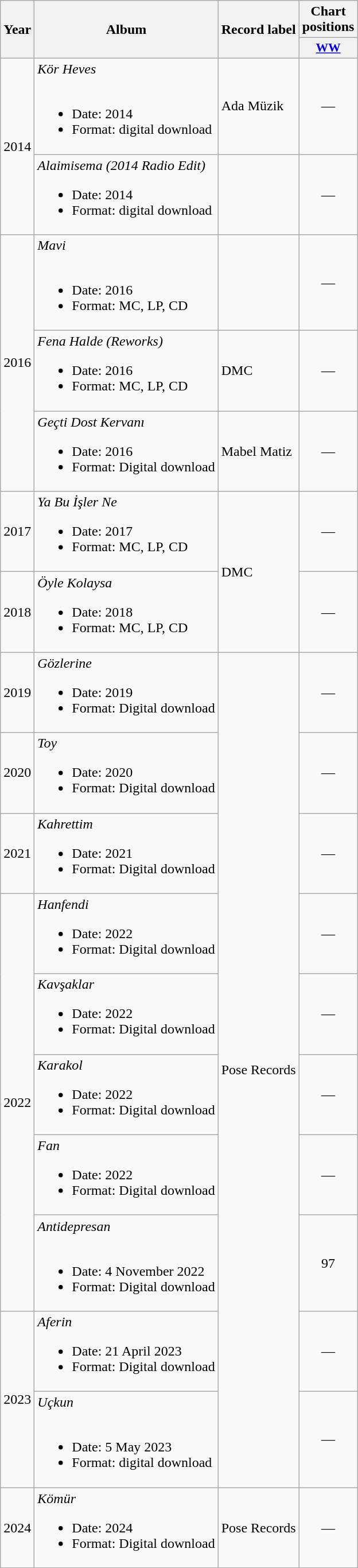<table class="wikitable">
<tr>
<th rowspan="2">Year</th>
<th rowspan="2">Album</th>
<th rowspan="2">Record label</th>
<th colspan="1">Chart positions</th>
</tr>
<tr>
<th scope="col" style="width:3em;font-size:90%"><a href='#'>WW</a><br></th>
</tr>
<tr>
<td rowspan="2">2014</td>
<td><em>Kör Heves</em><br><br><ul><li>Date: 2014</li><li>Format: digital download</li></ul></td>
<td>Ada Müzik</td>
<td align="center">—</td>
</tr>
<tr>
<td><em>Alaimisema (2014 Radio Edit)</em><br><ul><li>Date: 2014</li><li>Format: digital download</li></ul></td>
<td></td>
<td align="center">—</td>
</tr>
<tr>
<td rowspan="3">2016</td>
<td><em>Mavi</em><br><br><ul><li>Date: 2016</li><li>Format: MC, LP, CD</li></ul></td>
<td></td>
<td align="center">—</td>
</tr>
<tr>
<td><em>Fena Halde (Reworks)</em><br><ul><li>Date: 2016</li><li>Format: MC, LP, CD</li></ul></td>
<td>DMC</td>
<td align="center">—</td>
</tr>
<tr>
<td><em>Geçti Dost Kervanı</em><br><ul><li>Date: 2016</li><li>Format: Digital download</li></ul></td>
<td>Mabel Matiz</td>
<td align="center">—</td>
</tr>
<tr>
<td>2017</td>
<td><em>Ya Bu İşler Ne</em><br><ul><li>Date: 2017</li><li>Format: MC, LP, CD</li></ul></td>
<td rowspan="2">DMC</td>
<td align="center">—</td>
</tr>
<tr>
<td>2018</td>
<td><em>Öyle Kolaysa</em><br><ul><li>Date: 2018</li><li>Format: MC, LP, CD</li></ul></td>
<td align="center">—</td>
</tr>
<tr>
<td>2019</td>
<td><em>Gözlerine</em><br><ul><li>Date: 2019</li><li>Format: Digital download</li></ul></td>
<td rowspan="10">Pose Records</td>
<td align="center">—</td>
</tr>
<tr>
<td>2020</td>
<td><em>Toy</em><br><ul><li>Date: 2020</li><li>Format: Digital download</li></ul></td>
<td align="center">—</td>
</tr>
<tr>
<td>2021</td>
<td><em>Kahrettim</em><br><ul><li>Date: 2021</li><li>Format: Digital download</li></ul></td>
<td align="center">—</td>
</tr>
<tr>
<td rowspan="5">2022</td>
<td><em>Hanfendi</em><br><ul><li>Date: 2022</li><li>Format: Digital download</li></ul></td>
<td align="center">—</td>
</tr>
<tr>
<td><em>Kavşaklar</em><br><ul><li>Date: 2022</li><li>Format: Digital download</li></ul></td>
<td align="center">—</td>
</tr>
<tr>
<td><em>Karakol</em><br><ul><li>Date: 2022</li><li>Format: Digital download</li></ul></td>
<td align="center">—</td>
</tr>
<tr>
<td><em>Fan</em><br><ul><li>Date: 2022</li><li>Format: Digital download</li></ul></td>
<td align="center">—</td>
</tr>
<tr>
<td><em>Antidepresan</em><br><br><ul><li>Date: 4 November 2022</li><li>Format: Digital download</li></ul></td>
<td align="center">97</td>
</tr>
<tr>
<td rowspan="2">2023</td>
<td><em>Aferin</em><br><ul><li>Date: 21 April 2023</li><li>Format: Digital download</li></ul></td>
<td align="center">—</td>
</tr>
<tr>
<td><em>Uçkun</em><br><br><ul><li>Date: 5 May 2023</li><li>Format: digital download</li></ul></td>
<td align="center">—</td>
</tr>
<tr>
<td>2024</td>
<td><em>Kömür</em><br><ul><li>Date: 2024</li><li>Format: Digital download</li></ul></td>
<td>Pose Records</td>
<td align="center">—</td>
</tr>
</table>
